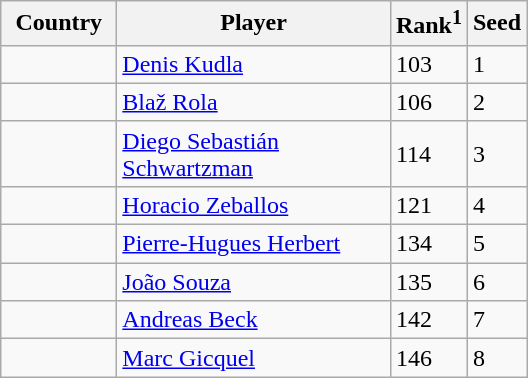<table class="sortable wikitable">
<tr>
<th width="70">Country</th>
<th width="175">Player</th>
<th>Rank<sup>1</sup></th>
<th>Seed</th>
</tr>
<tr>
<td></td>
<td><a href='#'>Denis Kudla</a></td>
<td>103</td>
<td>1</td>
</tr>
<tr>
<td></td>
<td><a href='#'>Blaž Rola</a></td>
<td>106</td>
<td>2</td>
</tr>
<tr>
<td></td>
<td><a href='#'>Diego Sebastián Schwartzman</a></td>
<td>114</td>
<td>3</td>
</tr>
<tr>
<td></td>
<td><a href='#'>Horacio Zeballos</a></td>
<td>121</td>
<td>4</td>
</tr>
<tr>
<td></td>
<td><a href='#'>Pierre-Hugues Herbert</a></td>
<td>134</td>
<td>5</td>
</tr>
<tr>
<td></td>
<td><a href='#'>João Souza</a></td>
<td>135</td>
<td>6</td>
</tr>
<tr>
<td></td>
<td><a href='#'>Andreas Beck</a></td>
<td>142</td>
<td>7</td>
</tr>
<tr>
<td></td>
<td><a href='#'>Marc Gicquel</a></td>
<td>146</td>
<td>8</td>
</tr>
</table>
